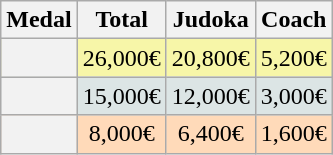<table class=wikitable style="text-align:center;">
<tr>
<th>Medal</th>
<th>Total</th>
<th>Judoka</th>
<th>Coach</th>
</tr>
<tr bgcolor=F7F6A8>
<th></th>
<td>26,000€</td>
<td>20,800€</td>
<td>5,200€</td>
</tr>
<tr bgcolor=DCE5E5>
<th></th>
<td>15,000€</td>
<td>12,000€</td>
<td>3,000€</td>
</tr>
<tr bgcolor=FFDAB9>
<th></th>
<td>8,000€</td>
<td>6,400€</td>
<td>1,600€</td>
</tr>
</table>
